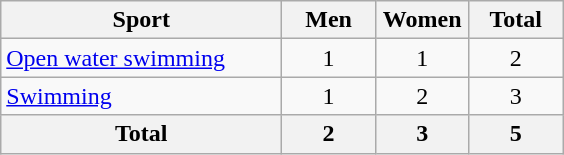<table class="wikitable sortable" style="text-align:center;">
<tr>
<th width=180>Sport</th>
<th width=55>Men</th>
<th width=55>Women</th>
<th width=55>Total</th>
</tr>
<tr>
<td align=left><a href='#'>Open water swimming</a></td>
<td>1</td>
<td>1</td>
<td>2</td>
</tr>
<tr>
<td align=left><a href='#'>Swimming</a></td>
<td>1</td>
<td>2</td>
<td>3</td>
</tr>
<tr>
<th>Total</th>
<th>2</th>
<th>3</th>
<th>5</th>
</tr>
</table>
